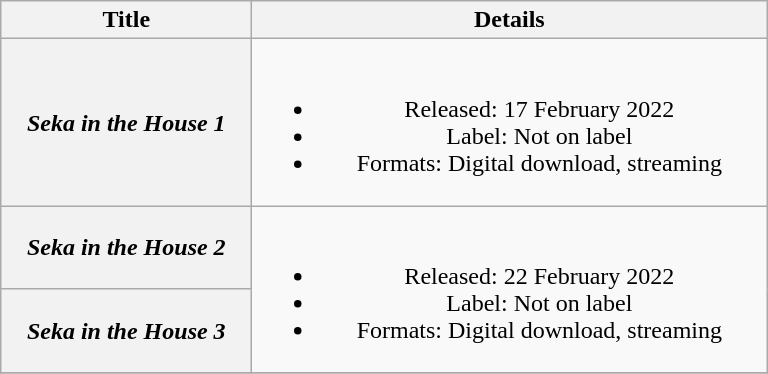<table class="wikitable plainrowheaders" style="text-align:center;">
<tr>
<th scope="col" style="width:10em;">Title</th>
<th scope="col" style="width:21em;">Details</th>
</tr>
<tr>
<th scope="row"><em>Seka in the House 1</em></th>
<td><br><ul><li>Released: 17 February 2022</li><li>Label: Not on label</li><li>Formats: Digital download, streaming</li></ul></td>
</tr>
<tr>
<th scope="row"><em>Seka in the House 2</em></th>
<td rowspan="2"><br><ul><li>Released: 22 February 2022</li><li>Label: Not on label</li><li>Formats: Digital download, streaming</li></ul></td>
</tr>
<tr>
<th scope="row"><em>Seka in the House 3</em></th>
</tr>
<tr>
</tr>
</table>
